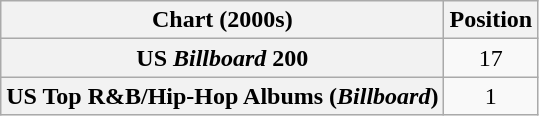<table class="wikitable sortable plainrowheaders">
<tr>
<th scope="col">Chart (2000s)</th>
<th scope="col">Position</th>
</tr>
<tr>
<th scope="row">US <em>Billboard</em> 200</th>
<td style="text-align:center;">17</td>
</tr>
<tr>
<th scope="row">US Top R&B/Hip-Hop Albums (<em>Billboard</em>)</th>
<td style="text-align:center;">1</td>
</tr>
</table>
